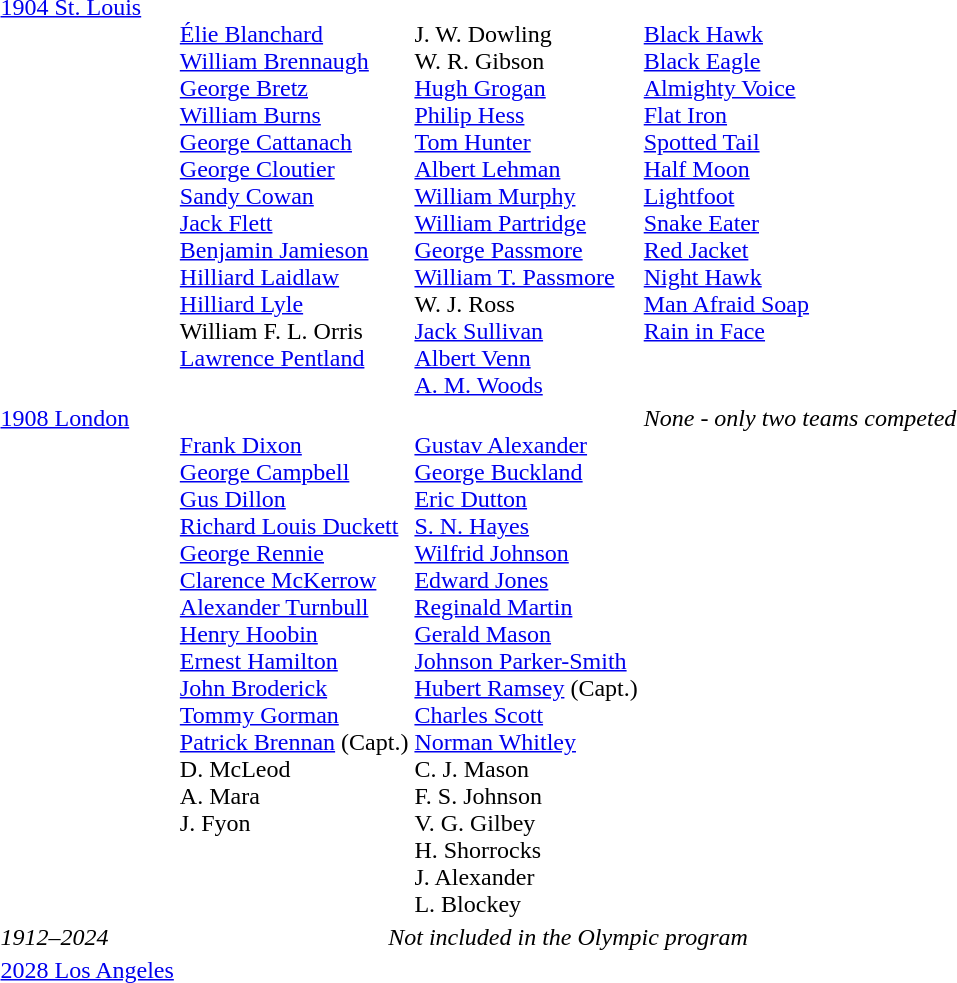<table>
<tr valign="top">
<td><a href='#'>1904 St. Louis</a></td>
<td><br><a href='#'>Élie Blanchard</a><br><a href='#'>William Brennaugh</a><br><a href='#'>George Bretz</a><br><a href='#'>William Burns</a><br><a href='#'>George Cattanach</a><br><a href='#'>George Cloutier</a><br><a href='#'>Sandy Cowan</a><br><a href='#'>Jack Flett</a><br><a href='#'>Benjamin Jamieson</a><br><a href='#'>Hilliard Laidlaw</a><br><a href='#'>Hilliard Lyle</a><br>William F. L. Orris<br><a href='#'>Lawrence Pentland</a></td>
<td><br>J. W. Dowling<br>W. R. Gibson<br><a href='#'>Hugh Grogan</a><br><a href='#'>Philip Hess</a><br><a href='#'>Tom Hunter</a><br><a href='#'>Albert Lehman</a><br><a href='#'>William Murphy</a><br><a href='#'>William Partridge</a><br><a href='#'>George Passmore</a><br><a href='#'>William T. Passmore</a><br>W. J. Ross<br><a href='#'>Jack Sullivan</a><br><a href='#'>Albert Venn</a><br><a href='#'>A. M. Woods</a></td>
<td><br><a href='#'>Black Hawk</a><br><a href='#'>Black Eagle</a><br><a href='#'>Almighty Voice</a><br><a href='#'>Flat Iron</a><br><a href='#'>Spotted Tail</a><br><a href='#'>Half Moon</a><br><a href='#'>Lightfoot</a><br><a href='#'>Snake Eater</a><br><a href='#'>Red Jacket</a><br><a href='#'>Night Hawk</a><br><a href='#'>Man Afraid Soap</a><br><a href='#'>Rain in Face</a></td>
</tr>
<tr valign="top">
<td><a href='#'>1908 London</a></td>
<td><br><a href='#'>Frank Dixon</a><br><a href='#'>George Campbell</a><br><a href='#'>Gus Dillon</a><br><a href='#'>Richard Louis Duckett</a><br><a href='#'>George Rennie</a><br><a href='#'>Clarence McKerrow</a><br><a href='#'>Alexander Turnbull</a><br><a href='#'>Henry Hoobin</a><br><a href='#'>Ernest Hamilton</a><br><a href='#'>John Broderick</a><br><a href='#'>Tommy Gorman</a><br><a href='#'>Patrick Brennan</a> (Capt.)<br>D. McLeod<br>A. Mara<br>J. Fyon</td>
<td><br><a href='#'>Gustav Alexander</a><br><a href='#'>George Buckland</a><br><a href='#'>Eric Dutton</a><br> <a href='#'>S. N. Hayes</a><br><a href='#'>Wilfrid Johnson</a><br><a href='#'>Edward Jones</a><br><a href='#'>Reginald Martin</a><br><a href='#'>Gerald Mason</a><br><a href='#'>Johnson Parker-Smith</a><br><a href='#'>Hubert Ramsey</a> (Capt.)<br><a href='#'>Charles Scott</a><br><a href='#'>Norman Whitley</a><br>C. J. Mason<br>F. S. Johnson<br>V. G. Gilbey<br>H. Shorrocks<br>J. Alexander<br>L. Blockey</td>
<td><em>None - only two teams competed</em></td>
</tr>
<tr>
<td><em>1912–2024</em></td>
<td colspan=3 align=center><em>Not included in the Olympic program</em></td>
</tr>
<tr>
<td><a href='#'>2028 Los Angeles</a></td>
<td></td>
<td></td>
<td></td>
</tr>
<tr>
</tr>
</table>
